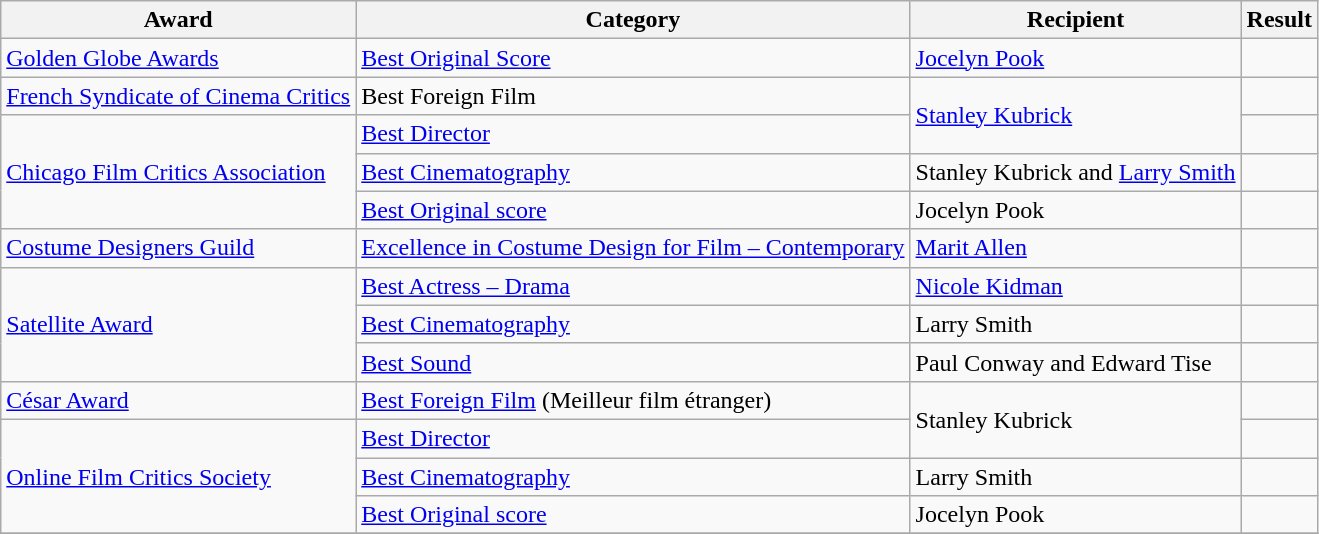<table class="wikitable plainrowheaders sortable">
<tr>
<th scope="col">Award</th>
<th scope="col">Category</th>
<th scope="col">Recipient</th>
<th scope="col">Result</th>
</tr>
<tr>
<td><a href='#'>Golden Globe Awards</a></td>
<td><a href='#'>Best Original Score</a></td>
<td><a href='#'>Jocelyn Pook</a></td>
<td></td>
</tr>
<tr>
<td><a href='#'>French Syndicate of Cinema Critics</a></td>
<td>Best Foreign Film</td>
<td rowspan=2><a href='#'>Stanley Kubrick</a></td>
<td></td>
</tr>
<tr>
<td rowspan=3><a href='#'>Chicago Film Critics Association</a></td>
<td><a href='#'>Best Director</a></td>
<td></td>
</tr>
<tr>
<td><a href='#'>Best Cinematography</a></td>
<td>Stanley Kubrick and <a href='#'>Larry Smith</a></td>
<td></td>
</tr>
<tr>
<td><a href='#'>Best Original score</a></td>
<td>Jocelyn Pook</td>
<td></td>
</tr>
<tr>
<td><a href='#'>Costume Designers Guild</a></td>
<td><a href='#'>Excellence in Costume Design for Film – Contemporary</a></td>
<td><a href='#'>Marit Allen</a></td>
<td></td>
</tr>
<tr>
<td rowspan=3><a href='#'>Satellite Award</a></td>
<td><a href='#'>Best Actress – Drama</a></td>
<td><a href='#'>Nicole Kidman</a></td>
<td></td>
</tr>
<tr>
<td><a href='#'>Best Cinematography</a></td>
<td>Larry Smith</td>
<td></td>
</tr>
<tr>
<td><a href='#'>Best Sound</a></td>
<td>Paul Conway and Edward Tise</td>
<td></td>
</tr>
<tr>
<td><a href='#'>César Award</a></td>
<td><a href='#'>Best Foreign Film</a> (Meilleur film étranger)</td>
<td rowspan=2>Stanley Kubrick</td>
<td></td>
</tr>
<tr>
<td rowspan=3><a href='#'>Online Film Critics Society</a></td>
<td><a href='#'>Best Director</a></td>
<td></td>
</tr>
<tr>
<td><a href='#'>Best Cinematography</a></td>
<td>Larry Smith</td>
<td></td>
</tr>
<tr>
<td><a href='#'>Best Original score</a></td>
<td>Jocelyn Pook</td>
<td></td>
</tr>
<tr>
</tr>
</table>
